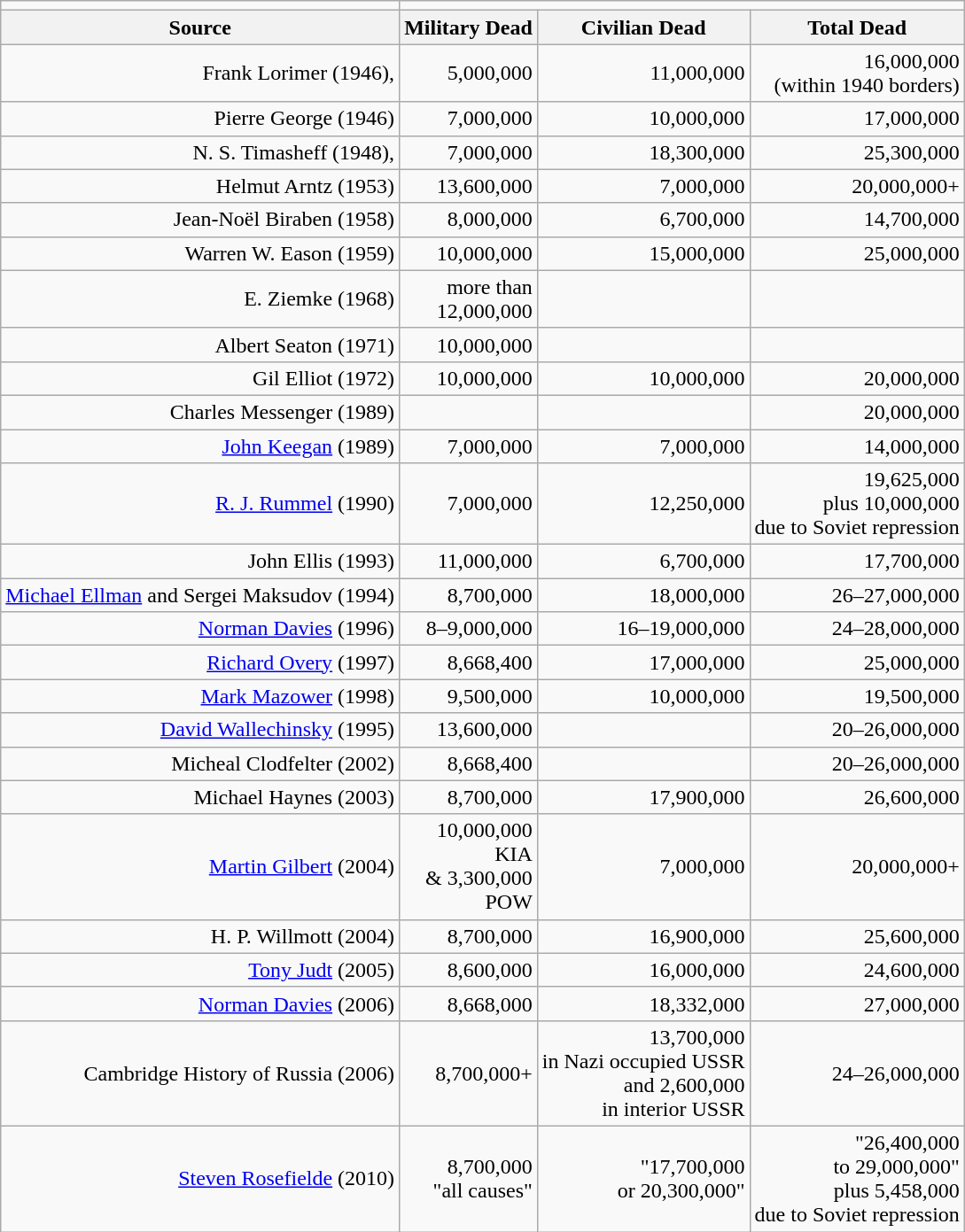<table class="wikitable sortable" style="text-align:right">
<tr>
<td></td>
</tr>
<tr>
<th>Source</th>
<th>Military Dead</th>
<th>Civilian Dead</th>
<th>Total Dead</th>
</tr>
<tr>
<td>Frank Lorimer (1946),</td>
<td>5,000,000</td>
<td>11,000,000</td>
<td>16,000,000<br> (within 1940 borders)</td>
</tr>
<tr>
<td>Pierre George (1946)</td>
<td>7,000,000</td>
<td>10,000,000</td>
<td>17,000,000</td>
</tr>
<tr>
<td>N. S. Timasheff (1948),</td>
<td>7,000,000</td>
<td>18,300,000</td>
<td>25,300,000</td>
</tr>
<tr>
<td>Helmut Arntz (1953)</td>
<td>13,600,000</td>
<td>7,000,000</td>
<td>20,000,000+</td>
</tr>
<tr>
<td>Jean-Noël Biraben (1958)</td>
<td>8,000,000</td>
<td>6,700,000</td>
<td>14,700,000</td>
</tr>
<tr>
<td>Warren W. Eason (1959)</td>
<td>10,000,000</td>
<td>15,000,000</td>
<td>25,000,000</td>
</tr>
<tr>
<td>E. Ziemke (1968)</td>
<td>more than<br>12,000,000</td>
<td></td>
<td></td>
</tr>
<tr>
<td>Albert Seaton (1971)</td>
<td>10,000,000</td>
<td></td>
<td></td>
</tr>
<tr>
<td>Gil Elliot (1972)</td>
<td>10,000,000</td>
<td>10,000,000</td>
<td>20,000,000</td>
</tr>
<tr>
<td>Charles Messenger (1989)</td>
<td></td>
<td></td>
<td>20,000,000</td>
</tr>
<tr>
<td><a href='#'>John Keegan</a> (1989)</td>
<td>7,000,000</td>
<td>7,000,000</td>
<td>14,000,000</td>
</tr>
<tr>
<td><a href='#'>R. J. Rummel</a> (1990)</td>
<td>7,000,000</td>
<td>12,250,000</td>
<td>19,625,000<br> plus 10,000,000<br> due to Soviet repression</td>
</tr>
<tr>
<td>John Ellis (1993)</td>
<td>11,000,000</td>
<td>6,700,000</td>
<td>17,700,000</td>
</tr>
<tr>
<td><a href='#'>Michael Ellman</a> and Sergei Maksudov (1994) </td>
<td>8,700,000</td>
<td>18,000,000</td>
<td>26–27,000,000</td>
</tr>
<tr>
<td><a href='#'>Norman Davies</a> (1996)</td>
<td>8–9,000,000</td>
<td>16–19,000,000</td>
<td>24–28,000,000</td>
</tr>
<tr>
<td><a href='#'>Richard Overy</a> (1997)</td>
<td>8,668,400</td>
<td>17,000,000</td>
<td>25,000,000</td>
</tr>
<tr>
<td><a href='#'>Mark Mazower</a> (1998)</td>
<td>9,500,000</td>
<td>10,000,000</td>
<td>19,500,000</td>
</tr>
<tr>
<td><a href='#'>David Wallechinsky</a> (1995)</td>
<td>13,600,000</td>
<td></td>
<td>20–26,000,000</td>
</tr>
<tr>
<td>Micheal Clodfelter (2002)</td>
<td>8,668,400</td>
<td></td>
<td>20–26,000,000</td>
</tr>
<tr>
<td>Michael Haynes (2003) </td>
<td>8,700,000</td>
<td>17,900,000</td>
<td>26,600,000</td>
</tr>
<tr>
<td><a href='#'>Martin Gilbert</a> (2004)</td>
<td>10,000,000<br>KIA<br> & 3,300,000<br> POW</td>
<td>7,000,000</td>
<td>20,000,000+</td>
</tr>
<tr>
<td>H. P. Willmott (2004)</td>
<td>8,700,000</td>
<td>16,900,000</td>
<td>25,600,000</td>
</tr>
<tr>
<td><a href='#'>Tony Judt</a> (2005)</td>
<td>8,600,000</td>
<td>16,000,000</td>
<td>24,600,000</td>
</tr>
<tr>
<td><a href='#'>Norman Davies</a> (2006)</td>
<td>8,668,000</td>
<td>18,332,000</td>
<td>27,000,000</td>
</tr>
<tr>
<td>Cambridge History of Russia (2006)</td>
<td>8,700,000+</td>
<td>13,700,000<br> in Nazi occupied USSR<br> and 2,600,000<br> in interior USSR</td>
<td>24–26,000,000</td>
</tr>
<tr>
<td><a href='#'>Steven Rosefielde</a> (2010)</td>
<td>8,700,000<br> "all causes"</td>
<td>"17,700,000<br>or 20,300,000"</td>
<td>"26,400,000<br> to 29,000,000"<br> plus 5,458,000<br> due to Soviet repression</td>
</tr>
</table>
